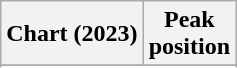<table class="wikitable sortable plainrowheaders" style="text-align:center;">
<tr>
<th scope="col">Chart (2023)</th>
<th scope="col">Peak<br>position</th>
</tr>
<tr>
</tr>
<tr>
</tr>
<tr>
</tr>
<tr>
</tr>
<tr>
</tr>
</table>
